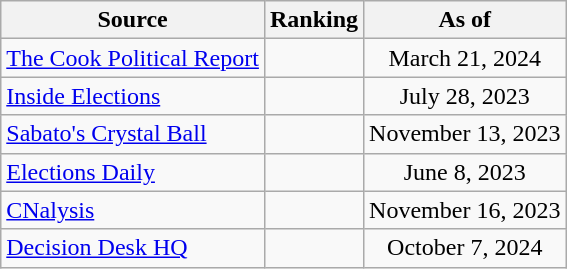<table class="wikitable" style="text-align:center">
<tr>
<th>Source</th>
<th>Ranking</th>
<th>As of</th>
</tr>
<tr>
<td align=left><a href='#'>The Cook Political Report</a></td>
<td></td>
<td>March 21, 2024</td>
</tr>
<tr>
<td align=left><a href='#'>Inside Elections</a></td>
<td></td>
<td>July 28, 2023</td>
</tr>
<tr>
<td align=left><a href='#'>Sabato's Crystal Ball</a></td>
<td></td>
<td>November 13, 2023</td>
</tr>
<tr>
<td align=left><a href='#'>Elections Daily</a></td>
<td></td>
<td>June 8, 2023</td>
</tr>
<tr>
<td align=left><a href='#'>CNalysis</a></td>
<td></td>
<td>November 16, 2023</td>
</tr>
<tr>
<td align=left><a href='#'>Decision Desk HQ</a></td>
<td></td>
<td>October 7, 2024</td>
</tr>
</table>
